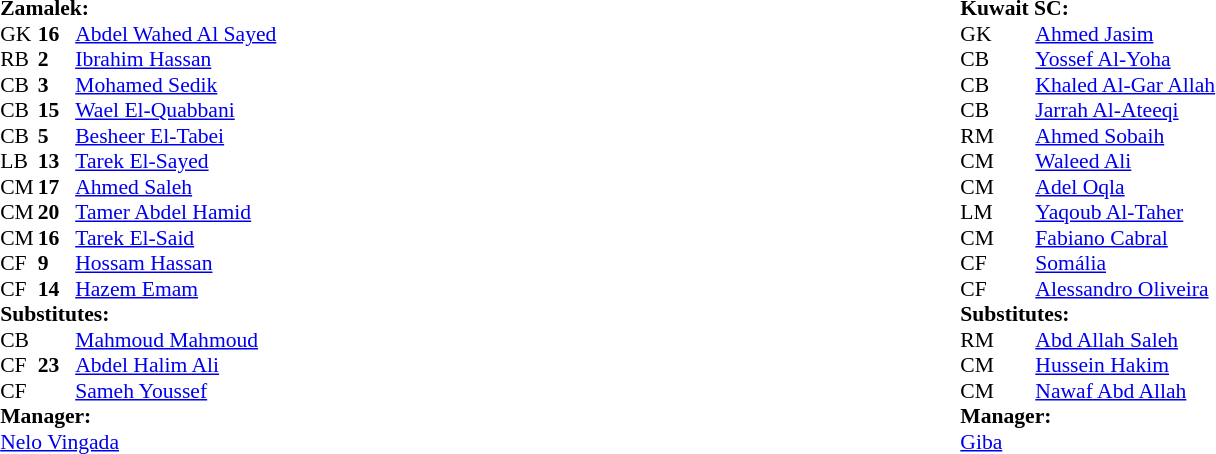<table width="100%">
<tr>
<td valign="top" width="50%"><br><table style="font-size: 90%" cellspacing="0" cellpadding="0" align=center>
<tr>
<td colspan="4"><strong>Zamalek:</strong></td>
</tr>
<tr>
<th width=25></th>
<th width=25></th>
</tr>
<tr>
<td>GK</td>
<td><strong>16</strong></td>
<td> <a href='#'>Abdel Wahed Al Sayed</a></td>
</tr>
<tr>
<td>RB</td>
<td><strong>2</strong></td>
<td> <a href='#'>Ibrahim Hassan</a></td>
</tr>
<tr>
<td>CB</td>
<td><strong>3</strong></td>
<td> <a href='#'>Mohamed Sedik</a></td>
</tr>
<tr>
<td>CB</td>
<td><strong>15</strong></td>
<td> <a href='#'>Wael El-Quabbani</a></td>
<td></td>
<td></td>
</tr>
<tr>
<td>CB</td>
<td><strong>5</strong></td>
<td> <a href='#'>Besheer El-Tabei</a></td>
</tr>
<tr>
<td>LB</td>
<td><strong>13</strong></td>
<td> <a href='#'>Tarek El-Sayed</a></td>
</tr>
<tr>
<td>CM</td>
<td><strong>17</strong></td>
<td> <a href='#'>Ahmed Saleh</a></td>
<td></td>
<td></td>
</tr>
<tr>
<td>CM</td>
<td><strong>20</strong></td>
<td> <a href='#'>Tamer Abdel Hamid</a></td>
</tr>
<tr>
<td>CM</td>
<td><strong>16</strong></td>
<td> <a href='#'>Tarek El-Said</a></td>
</tr>
<tr>
<td>CF</td>
<td><strong>9</strong></td>
<td> <a href='#'>Hossam Hassan</a></td>
<td></td>
<td></td>
</tr>
<tr>
<td>CF</td>
<td><strong>14</strong></td>
<td> <a href='#'>Hazem Emam</a></td>
</tr>
<tr>
<td colspan=3><strong>Substitutes:</strong></td>
</tr>
<tr>
<td>CB</td>
<td><strong></strong></td>
<td> <a href='#'>Mahmoud Mahmoud</a></td>
<td></td>
<td></td>
</tr>
<tr>
<td>CF</td>
<td><strong>23</strong></td>
<td> <a href='#'>Abdel Halim Ali</a></td>
<td></td>
<td></td>
</tr>
<tr>
<td>CF</td>
<td><strong></strong></td>
<td> <a href='#'>Sameh Youssef</a></td>
<td></td>
<td></td>
</tr>
<tr>
<td colspan=3><strong>Manager:</strong></td>
</tr>
<tr>
<td colspan=4> <a href='#'>Nelo Vingada</a></td>
</tr>
</table>
</td>
<td valign="top"></td>
<td valign="top" width="50%"><br><table style="font-size: 90%" cellspacing="0" cellpadding="0" align=center>
<tr>
<td colspan="4"><strong>Kuwait SC:</strong></td>
</tr>
<tr>
<th width=25></th>
<th width=25></th>
</tr>
<tr>
<td>GK</td>
<td><strong></strong></td>
<td> <a href='#'>Ahmed Jasim</a></td>
</tr>
<tr>
<td>CB</td>
<td><strong></strong></td>
<td> <a href='#'>Yossef Al-Yoha</a></td>
</tr>
<tr>
<td>CB</td>
<td><strong></strong></td>
<td> <a href='#'>Khaled Al-Gar Allah</a></td>
</tr>
<tr>
<td>CB</td>
<td><strong></strong></td>
<td> <a href='#'>Jarrah Al-Ateeqi</a></td>
</tr>
<tr>
<td>RM</td>
<td><strong></strong></td>
<td> <a href='#'>Ahmed Sobaih</a></td>
<td></td>
<td></td>
</tr>
<tr>
<td>CM</td>
<td><strong></strong></td>
<td> <a href='#'>Waleed Ali</a></td>
<td></td>
<td></td>
</tr>
<tr>
<td>CM</td>
<td><strong></strong></td>
<td> <a href='#'>Adel Oqla</a></td>
<td></td>
<td></td>
</tr>
<tr>
<td>LM</td>
<td><strong></strong></td>
<td> <a href='#'>Yaqoub Al-Taher</a></td>
</tr>
<tr>
<td>CM</td>
<td><strong></strong></td>
<td> <a href='#'>Fabiano Cabral</a></td>
</tr>
<tr>
<td>CF</td>
<td><strong></strong></td>
<td> <a href='#'>Somália</a></td>
</tr>
<tr>
<td>CF</td>
<td><strong></strong></td>
<td> <a href='#'>Alessandro Oliveira</a></td>
</tr>
<tr>
<td colspan=3><strong>Substitutes:</strong></td>
</tr>
<tr>
<td>RM</td>
<td><strong></strong></td>
<td> <a href='#'>Abd Allah Saleh</a></td>
<td></td>
<td></td>
</tr>
<tr>
<td>CM</td>
<td><strong></strong></td>
<td> <a href='#'>Hussein Hakim</a></td>
<td></td>
<td></td>
</tr>
<tr>
<td>CM</td>
<td><strong></strong></td>
<td> <a href='#'>Nawaf Abd Allah</a></td>
<td></td>
<td></td>
</tr>
<tr>
<td colspan=3><strong>Manager:</strong></td>
</tr>
<tr>
<td colspan=4> <a href='#'>Giba</a></td>
</tr>
</table>
</td>
</tr>
</table>
